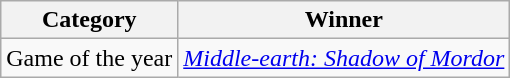<table class="wikitable">
<tr>
<th>Category</th>
<th>Winner</th>
</tr>
<tr>
<td>Game of the year</td>
<td><em><a href='#'>Middle-earth: Shadow of Mordor</a></em></td>
</tr>
</table>
